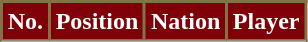<table class="wikitable sortable">
<tr>
<th style="background:#80000A; color:#FFFFFF; border:2px solid #827244;;">No.</th>
<th style="background:#80000A; color:#FFFFFF; border:2px solid #827244;;">Position</th>
<th style="background:#80000A; color:#FFFFFF; border:2px solid #827244;;">Nation</th>
<th style="background:#80000A; color:#FFFFFF; border:2px solid #827244;;">Player</th>
</tr>
<tr>
</tr>
</table>
